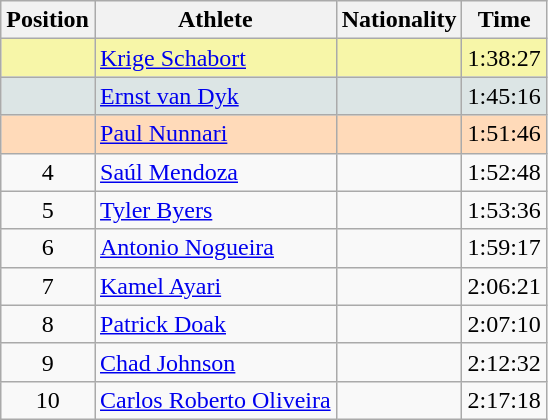<table class="wikitable sortable">
<tr>
<th>Position</th>
<th>Athlete</th>
<th>Nationality</th>
<th>Time</th>
</tr>
<tr bgcolor="#F7F6A8">
<td align=center></td>
<td><a href='#'>Krige Schabort</a></td>
<td></td>
<td>1:38:27</td>
</tr>
<tr bgcolor="#DCE5E5">
<td align=center></td>
<td><a href='#'>Ernst van Dyk</a></td>
<td></td>
<td>1:45:16</td>
</tr>
<tr bgcolor="#FFDAB9">
<td align=center></td>
<td><a href='#'>Paul Nunnari</a></td>
<td></td>
<td>1:51:46</td>
</tr>
<tr>
<td align=center>4</td>
<td><a href='#'>Saúl Mendoza</a></td>
<td></td>
<td>1:52:48</td>
</tr>
<tr>
<td align=center>5</td>
<td><a href='#'>Tyler Byers</a></td>
<td></td>
<td>1:53:36</td>
</tr>
<tr>
<td align=center>6</td>
<td><a href='#'>Antonio Nogueira</a></td>
<td></td>
<td>1:59:17</td>
</tr>
<tr>
<td align=center>7</td>
<td><a href='#'>Kamel Ayari</a></td>
<td></td>
<td>2:06:21</td>
</tr>
<tr>
<td align=center>8</td>
<td><a href='#'>Patrick Doak</a></td>
<td></td>
<td>2:07:10</td>
</tr>
<tr>
<td align=center>9</td>
<td><a href='#'>Chad Johnson</a></td>
<td></td>
<td>2:12:32</td>
</tr>
<tr>
<td align=center>10</td>
<td><a href='#'>Carlos Roberto Oliveira</a></td>
<td></td>
<td>2:17:18</td>
</tr>
</table>
